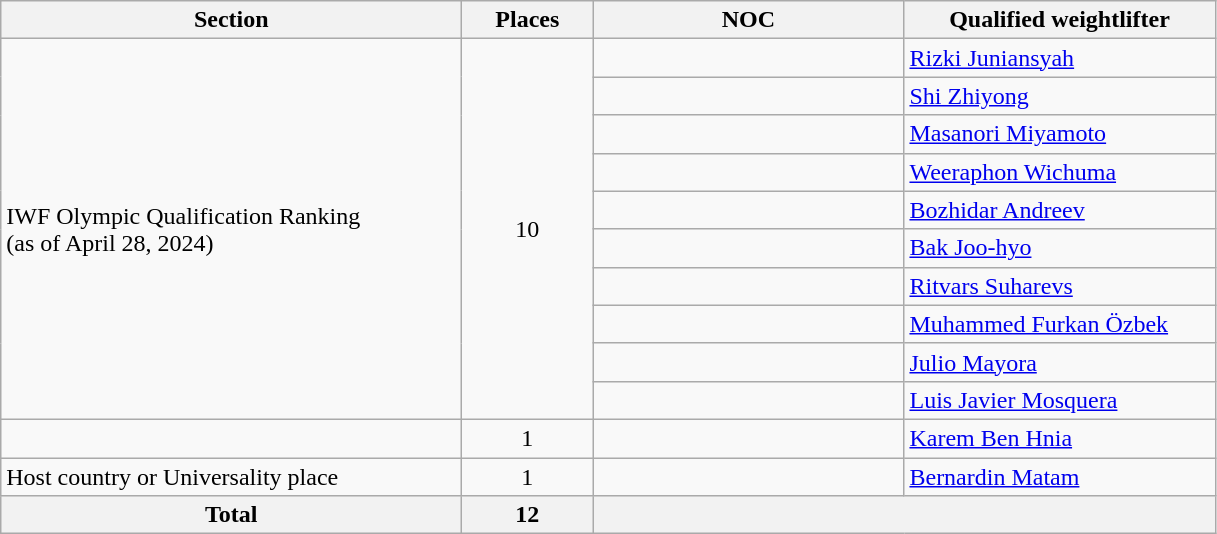<table class="wikitable">
<tr>
<th width=300>Section</th>
<th width=80>Places</th>
<th width=200>NOC</th>
<th width=200>Qualified weightlifter</th>
</tr>
<tr>
<td rowspan=10>IWF Olympic Qualification Ranking<br>(as of April 28, 2024)</td>
<td rowspan=10 align=center>10</td>
<td></td>
<td><a href='#'>Rizki Juniansyah</a></td>
</tr>
<tr>
<td></td>
<td><a href='#'>Shi Zhiyong</a></td>
</tr>
<tr>
<td></td>
<td><a href='#'>Masanori Miyamoto</a></td>
</tr>
<tr>
<td></td>
<td><a href='#'>Weeraphon Wichuma</a></td>
</tr>
<tr>
<td></td>
<td><a href='#'>Bozhidar Andreev</a></td>
</tr>
<tr>
<td></td>
<td><a href='#'>Bak Joo-hyo</a></td>
</tr>
<tr>
<td></td>
<td><a href='#'>Ritvars Suharevs</a></td>
</tr>
<tr>
<td></td>
<td><a href='#'>Muhammed Furkan Özbek</a></td>
</tr>
<tr>
<td></td>
<td><a href='#'>Julio Mayora</a></td>
</tr>
<tr>
<td></td>
<td><a href='#'>Luis Javier Mosquera</a></td>
</tr>
<tr>
<td></td>
<td align=center>1</td>
<td></td>
<td><a href='#'>Karem Ben Hnia</a></td>
</tr>
<tr>
<td>Host country or Universality place</td>
<td align=center>1</td>
<td></td>
<td><a href='#'>Bernardin Matam</a></td>
</tr>
<tr>
<th>Total</th>
<th>12</th>
<th colspan=2></th>
</tr>
</table>
